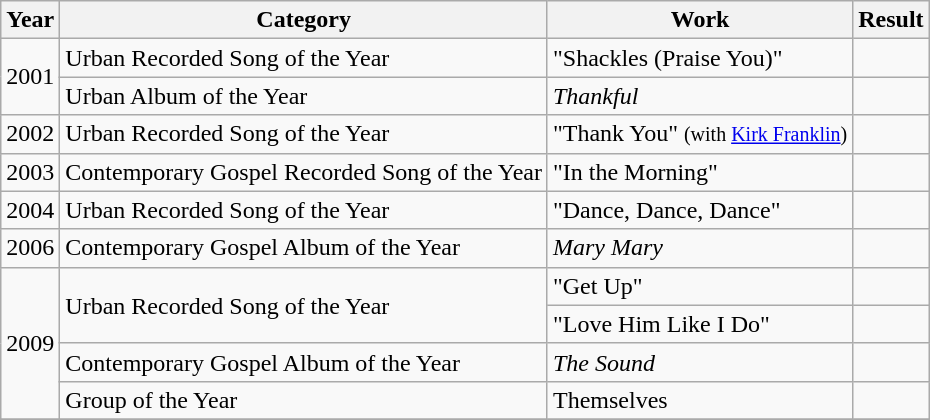<table class="wikitable">
<tr>
<th>Year</th>
<th>Category</th>
<th>Work</th>
<th>Result</th>
</tr>
<tr>
<td rowspan="2">2001</td>
<td>Urban Recorded Song of the Year</td>
<td>"Shackles (Praise You)"</td>
<td></td>
</tr>
<tr>
<td>Urban Album of the Year</td>
<td><em>Thankful</em></td>
<td></td>
</tr>
<tr>
<td>2002</td>
<td>Urban Recorded Song of the Year</td>
<td>"Thank You" <small>(with <a href='#'>Kirk Franklin</a>)</small></td>
<td></td>
</tr>
<tr>
<td>2003</td>
<td>Contemporary Gospel Recorded Song of the Year</td>
<td>"In the Morning"</td>
<td></td>
</tr>
<tr>
<td>2004</td>
<td>Urban Recorded Song of the Year</td>
<td>"Dance, Dance, Dance"</td>
<td></td>
</tr>
<tr>
<td>2006</td>
<td>Contemporary Gospel Album of the Year</td>
<td><em>Mary Mary</em></td>
<td></td>
</tr>
<tr>
<td rowspan="4">2009</td>
<td rowspan="2">Urban Recorded Song of the Year</td>
<td>"Get Up"</td>
<td></td>
</tr>
<tr>
<td>"Love Him Like I Do"</td>
<td></td>
</tr>
<tr>
<td>Contemporary Gospel Album of the Year</td>
<td><em>The Sound</em></td>
<td></td>
</tr>
<tr>
<td>Group of the Year</td>
<td>Themselves</td>
<td></td>
</tr>
<tr>
</tr>
</table>
